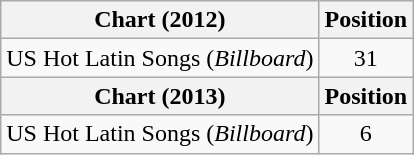<table class="wikitable">
<tr>
<th>Chart (2012)</th>
<th>Position</th>
</tr>
<tr>
<td>US Hot Latin Songs (<em>Billboard</em>)</td>
<td align="center">31</td>
</tr>
<tr>
<th>Chart (2013)</th>
<th>Position</th>
</tr>
<tr>
<td>US Hot Latin Songs (<em>Billboard</em>)</td>
<td align="center">6</td>
</tr>
</table>
